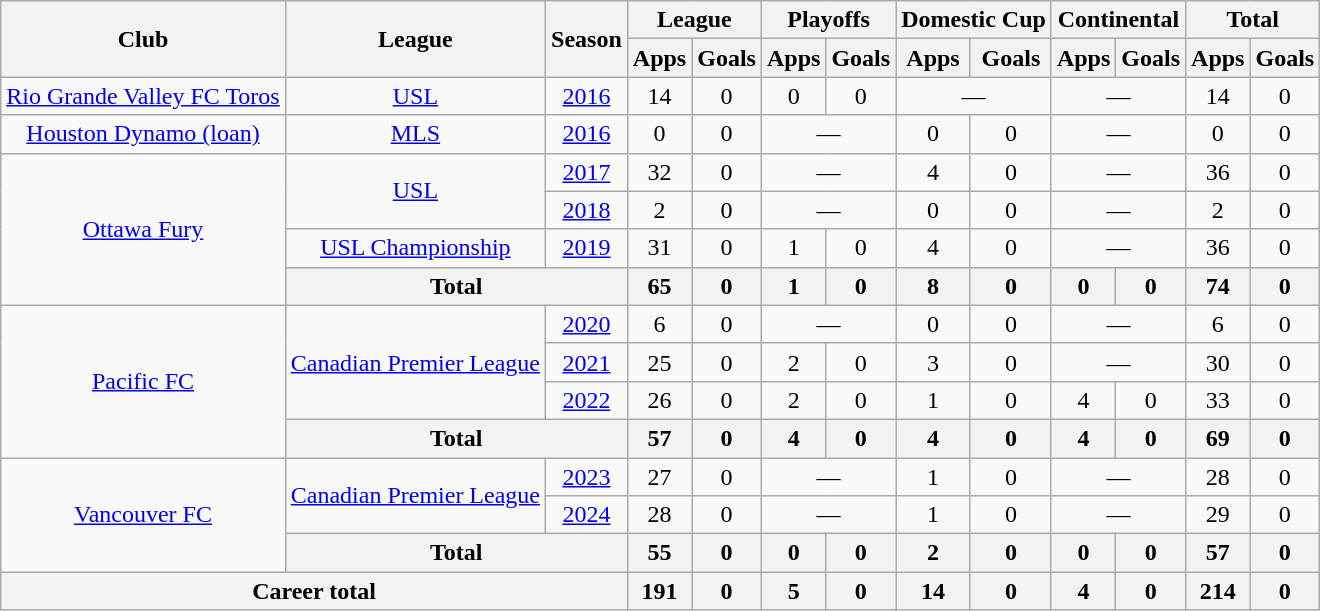<table class="wikitable" style="text-align: center;">
<tr>
<th rowspan="2">Club</th>
<th rowspan="2">League</th>
<th rowspan="2">Season</th>
<th colspan="2">League</th>
<th colspan="2">Playoffs</th>
<th colspan="2">Domestic Cup</th>
<th colspan="2">Continental</th>
<th colspan="2">Total</th>
</tr>
<tr>
<th>Apps</th>
<th>Goals</th>
<th>Apps</th>
<th>Goals</th>
<th>Apps</th>
<th>Goals</th>
<th>Apps</th>
<th>Goals</th>
<th>Apps</th>
<th>Goals</th>
</tr>
<tr>
<td><a href='#'>Rio Grande Valley FC Toros</a></td>
<td><a href='#'>USL</a></td>
<td><a href='#'>2016</a></td>
<td>14</td>
<td>0</td>
<td>0</td>
<td>0</td>
<td colspan="2">—</td>
<td colspan="2">—</td>
<td>14</td>
<td>0</td>
</tr>
<tr>
<td><a href='#'>Houston Dynamo (loan)</a></td>
<td><a href='#'>MLS</a></td>
<td><a href='#'>2016</a></td>
<td>0</td>
<td>0</td>
<td colspan="2">—</td>
<td>0</td>
<td>0</td>
<td colspan="2">—</td>
<td>0</td>
<td>0</td>
</tr>
<tr>
<td rowspan="4"><a href='#'>Ottawa Fury</a></td>
<td rowspan="2"><a href='#'>USL</a></td>
<td><a href='#'>2017</a></td>
<td>32</td>
<td>0</td>
<td colspan="2">—</td>
<td>4</td>
<td>0</td>
<td colspan="2">—</td>
<td>36</td>
<td>0</td>
</tr>
<tr>
<td><a href='#'>2018</a></td>
<td>2</td>
<td>0</td>
<td colspan="2">—</td>
<td>0</td>
<td>0</td>
<td colspan="2">—</td>
<td>2</td>
<td>0</td>
</tr>
<tr>
<td rowspan="1"><a href='#'>USL Championship</a></td>
<td><a href='#'>2019</a></td>
<td>31</td>
<td>0</td>
<td>1</td>
<td>0</td>
<td>4</td>
<td>0</td>
<td colspan="2">—</td>
<td>36</td>
<td>0</td>
</tr>
<tr>
<th colspan="2">Total</th>
<th>65</th>
<th>0</th>
<th>1</th>
<th>0</th>
<th>8</th>
<th>0</th>
<th>0</th>
<th>0</th>
<th>74</th>
<th>0</th>
</tr>
<tr>
<td rowspan="4"><a href='#'>Pacific FC</a></td>
<td rowspan="3"><a href='#'>Canadian Premier League</a></td>
<td><a href='#'>2020</a></td>
<td>6</td>
<td>0</td>
<td colspan="2">—</td>
<td>0</td>
<td>0</td>
<td colspan="2">—</td>
<td>6</td>
<td>0</td>
</tr>
<tr>
<td><a href='#'>2021</a></td>
<td>25</td>
<td>0</td>
<td>2</td>
<td>0</td>
<td>3</td>
<td>0</td>
<td colspan="2">—</td>
<td>30</td>
<td>0</td>
</tr>
<tr>
<td><a href='#'>2022</a></td>
<td>26</td>
<td>0</td>
<td>2</td>
<td>0</td>
<td>1</td>
<td>0</td>
<td>4</td>
<td>0</td>
<td>33</td>
<td>0</td>
</tr>
<tr>
<th colspan="2">Total</th>
<th>57</th>
<th>0</th>
<th>4</th>
<th>0</th>
<th>4</th>
<th>0</th>
<th>4</th>
<th>0</th>
<th>69</th>
<th>0</th>
</tr>
<tr>
<td rowspan="3"><a href='#'>Vancouver FC</a></td>
<td rowspan="2"><a href='#'>Canadian Premier League</a></td>
<td><a href='#'>2023</a></td>
<td>27</td>
<td>0</td>
<td colspan="2">—</td>
<td>1</td>
<td>0</td>
<td colspan="2">—</td>
<td>28</td>
<td>0</td>
</tr>
<tr>
<td><a href='#'>2024</a></td>
<td>28</td>
<td>0</td>
<td colspan="2">—</td>
<td>1</td>
<td>0</td>
<td colspan="2">—</td>
<td>29</td>
<td>0</td>
</tr>
<tr>
<th colspan="2">Total</th>
<th>55</th>
<th>0</th>
<th>0</th>
<th>0</th>
<th>2</th>
<th>0</th>
<th>0</th>
<th>0</th>
<th>57</th>
<th>0</th>
</tr>
<tr>
<th colspan="3">Career total</th>
<th>191</th>
<th>0</th>
<th>5</th>
<th>0</th>
<th>14</th>
<th>0</th>
<th>4</th>
<th>0</th>
<th>214</th>
<th>0</th>
</tr>
</table>
